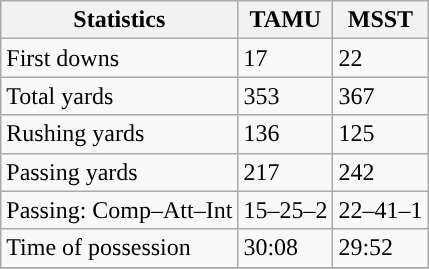<table class="wikitable" style="float: left;">
<tr>
<th>Statistics</th>
<th>TAMU</th>
<th>MSST</th>
</tr>
<tr>
<td>First downs</td>
<td>17</td>
<td>22</td>
</tr>
<tr>
<td>Total yards</td>
<td>353</td>
<td>367</td>
</tr>
<tr>
<td>Rushing yards</td>
<td>136</td>
<td>125</td>
</tr>
<tr>
<td>Passing yards</td>
<td>217</td>
<td>242</td>
</tr>
<tr>
<td>Passing: Comp–Att–Int</td>
<td>15–25–2</td>
<td>22–41–1</td>
</tr>
<tr>
<td>Time of possession</td>
<td>30:08</td>
<td>29:52</td>
</tr>
<tr>
</tr>
</table>
